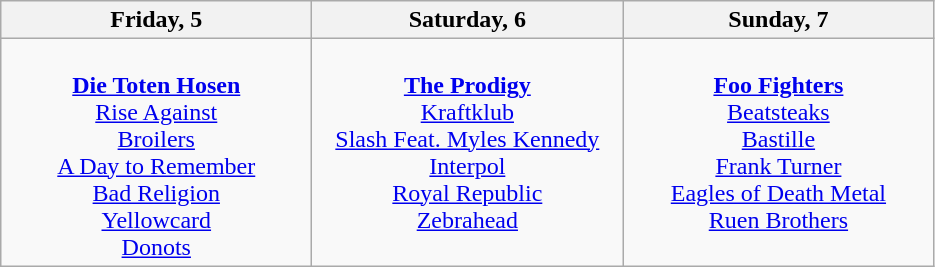<table class="wikitable">
<tr>
<th>Friday, 5</th>
<th>Saturday, 6</th>
<th>Sunday, 7</th>
</tr>
<tr>
<td style="text-align:center; vertical-align:top; width:200px;"><br><strong><a href='#'>Die Toten Hosen</a></strong> <br>
<a href='#'>Rise Against</a> <br>
<a href='#'>Broilers</a> <br>
<a href='#'>A Day to Remember</a><br>
<a href='#'>Bad Religion</a> <br>
<a href='#'>Yellowcard</a> <br>
<a href='#'>Donots</a> <br></td>
<td style="text-align:center; vertical-align:top; width:200px;"><br><strong><a href='#'>The Prodigy</a></strong><br>
<a href='#'>Kraftklub</a> <br>
<a href='#'>Slash Feat. Myles Kennedy</a> <br>
<a href='#'>Interpol</a> <br>
<a href='#'>Royal Republic</a> <br>
<a href='#'>Zebrahead</a> <br></td>
<td style="text-align:center; vertical-align:top; width:200px;"><br><strong><a href='#'>Foo Fighters</a></strong><br>
<a href='#'>Beatsteaks</a> <br>
<a href='#'>Bastille</a> <br>
<a href='#'>Frank Turner</a> <br>
<a href='#'>Eagles of Death Metal</a> <br>
<a href='#'>Ruen Brothers</a><br></td>
</tr>
</table>
